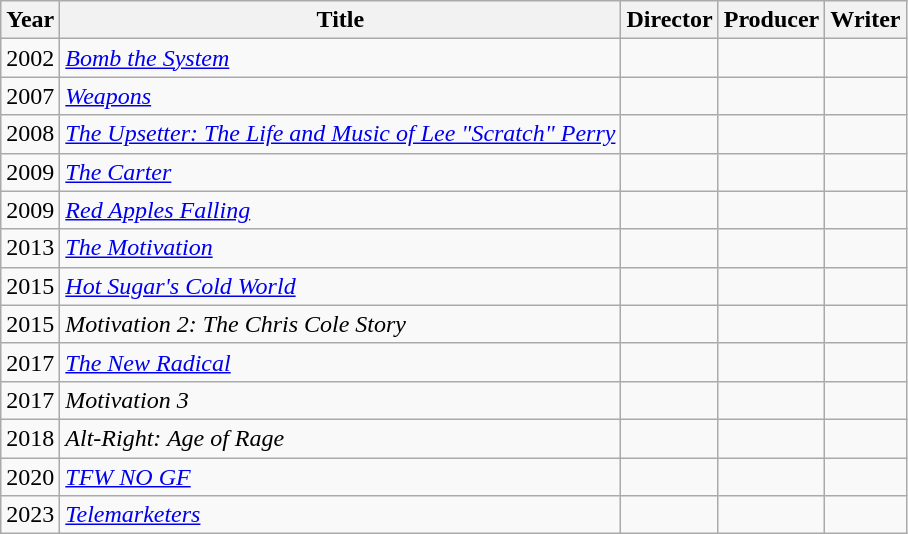<table class="wikitable">
<tr>
<th>Year</th>
<th>Title</th>
<th>Director</th>
<th>Producer</th>
<th>Writer</th>
</tr>
<tr>
<td>2002</td>
<td><em><a href='#'>Bomb the System</a></em></td>
<td></td>
<td></td>
<td></td>
</tr>
<tr>
<td>2007</td>
<td><em><a href='#'>Weapons</a></em></td>
<td></td>
<td></td>
<td></td>
</tr>
<tr>
<td>2008</td>
<td><em><a href='#'>The Upsetter: The Life and Music of Lee "Scratch" Perry</a></em></td>
<td></td>
<td></td>
<td></td>
</tr>
<tr>
<td>2009</td>
<td><em><a href='#'>The Carter</a></em></td>
<td></td>
<td></td>
<td></td>
</tr>
<tr>
<td>2009</td>
<td><em><a href='#'>Red Apples Falling</a></em></td>
<td></td>
<td></td>
<td></td>
</tr>
<tr>
<td>2013</td>
<td><em><a href='#'>The Motivation</a></em></td>
<td></td>
<td></td>
<td></td>
</tr>
<tr>
<td>2015</td>
<td><em><a href='#'>Hot Sugar's Cold World</a></em></td>
<td></td>
<td></td>
<td></td>
</tr>
<tr>
<td>2015</td>
<td><em>Motivation 2: The Chris Cole Story</em></td>
<td></td>
<td></td>
<td></td>
</tr>
<tr>
<td>2017</td>
<td><em><a href='#'>The New Radical</a></em></td>
<td></td>
<td></td>
<td></td>
</tr>
<tr>
<td>2017</td>
<td><em>Motivation 3</em></td>
<td></td>
<td></td>
<td></td>
</tr>
<tr>
<td>2018</td>
<td><em>Alt-Right: Age of Rage</em></td>
<td></td>
<td></td>
<td></td>
</tr>
<tr>
<td>2020</td>
<td><em><a href='#'>TFW NO GF</a></em></td>
<td></td>
<td></td>
<td></td>
</tr>
<tr>
<td>2023</td>
<td><em><a href='#'>Telemarketers</a></em></td>
<td></td>
<td></td>
<td></td>
</tr>
</table>
